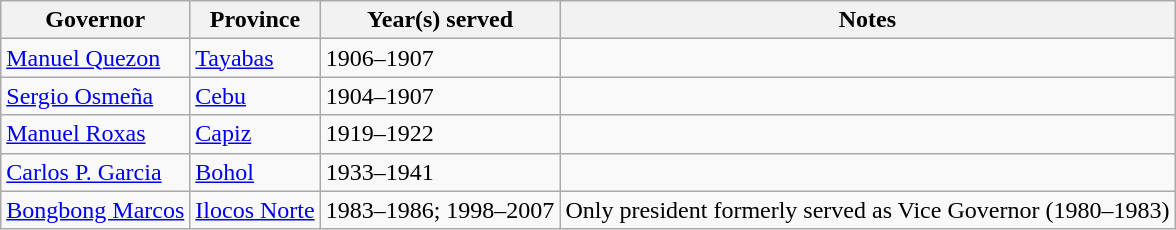<table class="wikitable sortable">
<tr>
<th>Governor</th>
<th>Province</th>
<th>Year(s) served</th>
<th>Notes</th>
</tr>
<tr>
<td><a href='#'>Manuel Quezon</a></td>
<td><a href='#'>Tayabas</a></td>
<td>1906–1907</td>
<td></td>
</tr>
<tr>
<td><a href='#'>Sergio Osmeña</a></td>
<td><a href='#'>Cebu</a></td>
<td>1904–1907</td>
<td></td>
</tr>
<tr>
<td><a href='#'>Manuel Roxas</a></td>
<td><a href='#'>Capiz</a></td>
<td>1919–1922</td>
<td></td>
</tr>
<tr>
<td><a href='#'>Carlos P. Garcia</a></td>
<td><a href='#'>Bohol</a></td>
<td>1933–1941</td>
<td></td>
</tr>
<tr>
<td><a href='#'>Bongbong Marcos</a></td>
<td><a href='#'>Ilocos Norte</a></td>
<td>1983–1986; 1998–2007</td>
<td>Only president formerly served as Vice Governor (1980–1983)</td>
</tr>
</table>
